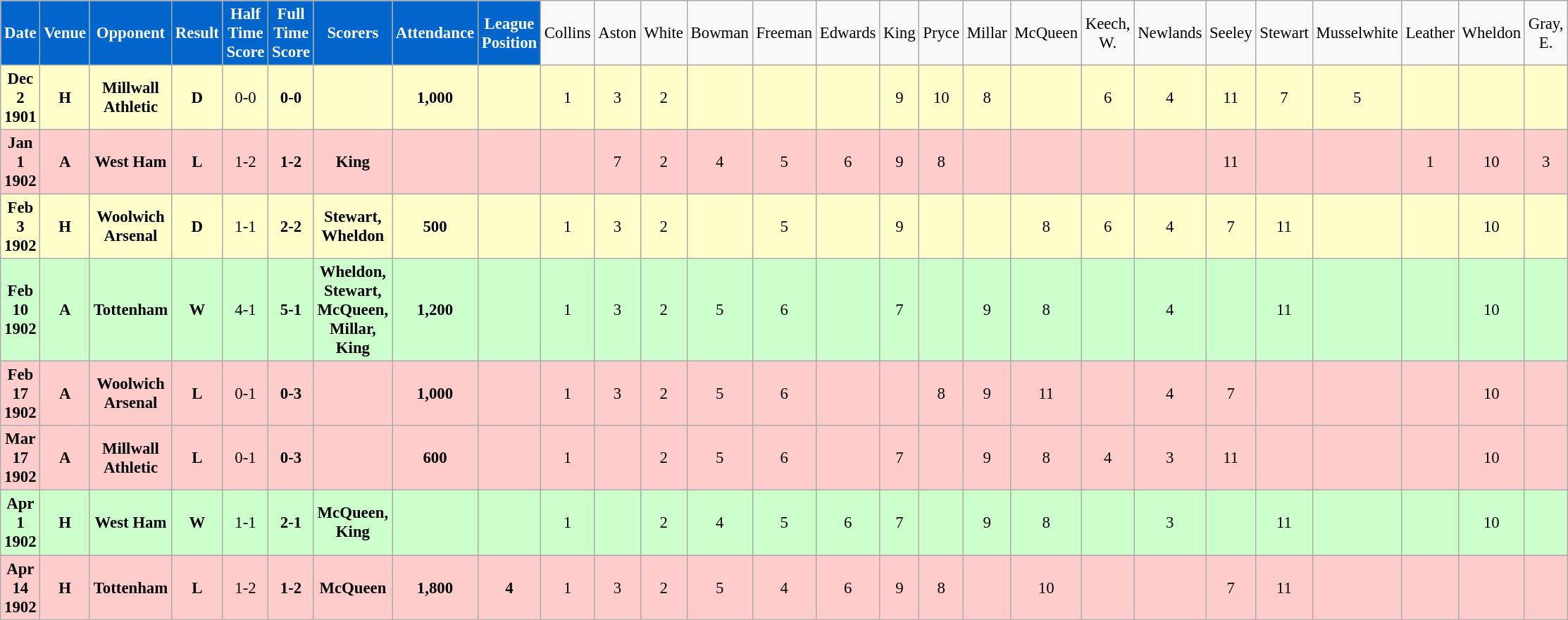<table class="wikitable sortable" style="font-size:95%; text-align:center">
<tr>
<td style="background:#0066CC; color:#FFFFFF; text-align:center;"><strong>Date</strong></td>
<td style="background:#0066CC; color:#FFFFFF; text-align:center;"><strong>Venue</strong></td>
<td style="background:#0066CC; color:#FFFFFF; text-align:center;"><strong>Opponent</strong></td>
<td style="background:#0066CC; color:#FFFFFF; text-align:center;"><strong>Result</strong></td>
<td style="background:#0066CC; color:#FFFFFF; text-align:center;"><strong>Half Time Score</strong></td>
<td style="background:#0066CC; color:#FFFFFF; text-align:center;"><strong>Full Time Score</strong></td>
<td style="background:#0066CC; color:#FFFFFF; text-align:center;"><strong>Scorers</strong></td>
<td style="background:#0066CC; color:#FFFFFF; text-align:center;"><strong>Attendance</strong></td>
<td style="background:#0066CC; color:#FFFFFF; text-align:center;"><strong>League Position</strong></td>
<td>Collins</td>
<td>Aston</td>
<td>White</td>
<td>Bowman</td>
<td>Freeman</td>
<td>Edwards</td>
<td>King</td>
<td>Pryce</td>
<td>Millar</td>
<td>McQueen</td>
<td>Keech, W.</td>
<td>Newlands</td>
<td>Seeley</td>
<td>Stewart</td>
<td>Musselwhite</td>
<td>Leather</td>
<td>Wheldon</td>
<td>Gray, E.</td>
</tr>
<tr bgcolor="#FFFFCC">
<td><strong>Dec 2 1901</strong></td>
<td><strong>H</strong></td>
<td><strong>Millwall Athletic</strong></td>
<td><strong>D</strong></td>
<td>0-0</td>
<td><strong>0-0</strong></td>
<td></td>
<td><strong>1,000</strong></td>
<td></td>
<td>1</td>
<td>3</td>
<td>2</td>
<td></td>
<td></td>
<td></td>
<td>9</td>
<td>10</td>
<td>8</td>
<td></td>
<td>6</td>
<td>4</td>
<td>11</td>
<td>7</td>
<td>5</td>
<td></td>
<td></td>
<td></td>
</tr>
<tr bgcolor="#FFCCCC">
<td><strong>Jan 1 1902</strong></td>
<td><strong>A</strong></td>
<td><strong>West Ham</strong></td>
<td><strong>L</strong></td>
<td>1-2</td>
<td><strong>1-2</strong></td>
<td><strong>King</strong></td>
<td></td>
<td></td>
<td></td>
<td>7</td>
<td>2</td>
<td>4</td>
<td>5</td>
<td>6</td>
<td>9</td>
<td>8</td>
<td></td>
<td></td>
<td></td>
<td></td>
<td>11</td>
<td></td>
<td></td>
<td>1</td>
<td>10</td>
<td>3</td>
</tr>
<tr bgcolor="#FFFFCC">
<td><strong>Feb 3 1902</strong></td>
<td><strong>H</strong></td>
<td><strong>Woolwich Arsenal</strong></td>
<td><strong>D</strong></td>
<td>1-1</td>
<td><strong>2-2</strong></td>
<td><strong>Stewart, Wheldon</strong></td>
<td><strong>500</strong></td>
<td></td>
<td>1</td>
<td>3</td>
<td>2</td>
<td></td>
<td>5</td>
<td></td>
<td>9</td>
<td></td>
<td></td>
<td>8</td>
<td>6</td>
<td>4</td>
<td>7</td>
<td>11</td>
<td></td>
<td></td>
<td>10</td>
<td></td>
</tr>
<tr bgcolor="#CCFFCC">
<td><strong>Feb 10 1902</strong></td>
<td><strong>A</strong></td>
<td><strong>Tottenham</strong></td>
<td><strong>W</strong></td>
<td>4-1</td>
<td><strong>5-1</strong></td>
<td><strong>Wheldon, Stewart, McQueen, Millar, King</strong></td>
<td><strong>1,200</strong></td>
<td></td>
<td>1</td>
<td>3</td>
<td>2</td>
<td>5</td>
<td>6</td>
<td></td>
<td>7</td>
<td></td>
<td>9</td>
<td>8</td>
<td></td>
<td>4</td>
<td></td>
<td>11</td>
<td></td>
<td></td>
<td>10</td>
<td></td>
</tr>
<tr bgcolor="#FFCCCC">
<td><strong>Feb 17 1902</strong></td>
<td><strong>A</strong></td>
<td><strong>Woolwich Arsenal</strong></td>
<td><strong>L</strong></td>
<td>0-1</td>
<td><strong>0-3</strong></td>
<td></td>
<td><strong>1,000</strong></td>
<td></td>
<td>1</td>
<td>3</td>
<td>2</td>
<td>5</td>
<td>6</td>
<td></td>
<td></td>
<td>8</td>
<td>9</td>
<td>11</td>
<td></td>
<td>4</td>
<td>7</td>
<td></td>
<td></td>
<td></td>
<td>10</td>
<td></td>
</tr>
<tr bgcolor="#FFCCCC">
<td><strong>Mar 17 1902</strong></td>
<td><strong>A</strong></td>
<td><strong>Millwall Athletic</strong></td>
<td><strong>L</strong></td>
<td>0-1</td>
<td><strong>0-3</strong></td>
<td></td>
<td><strong>600</strong></td>
<td></td>
<td>1</td>
<td></td>
<td>2</td>
<td>5</td>
<td>6</td>
<td></td>
<td>7</td>
<td></td>
<td>9</td>
<td>8</td>
<td>4</td>
<td>3</td>
<td>11</td>
<td></td>
<td></td>
<td></td>
<td>10</td>
<td></td>
</tr>
<tr bgcolor="#CCFFCC">
<td><strong>Apr 1 1902</strong></td>
<td><strong>H</strong></td>
<td><strong>West Ham</strong></td>
<td><strong>W</strong></td>
<td>1-1</td>
<td><strong>2-1</strong></td>
<td><strong>McQueen, King</strong></td>
<td></td>
<td></td>
<td>1</td>
<td></td>
<td>2</td>
<td>4</td>
<td>5</td>
<td>6</td>
<td>7</td>
<td></td>
<td>9</td>
<td>8</td>
<td></td>
<td>3</td>
<td></td>
<td>11</td>
<td></td>
<td></td>
<td>10</td>
<td></td>
</tr>
<tr bgcolor="#FFCCCC">
<td><strong>Apr 14 1902</strong></td>
<td><strong>H</strong></td>
<td><strong>Tottenham</strong></td>
<td><strong>L</strong></td>
<td>1-2</td>
<td><strong>1-2</strong></td>
<td><strong>McQueen</strong></td>
<td><strong>1,800</strong></td>
<td><strong>4</strong></td>
<td>1</td>
<td>3</td>
<td>2</td>
<td>5</td>
<td>4</td>
<td>6</td>
<td>9</td>
<td>8</td>
<td></td>
<td>10</td>
<td></td>
<td></td>
<td>7</td>
<td>11</td>
<td></td>
<td></td>
<td></td>
<td></td>
</tr>
</table>
